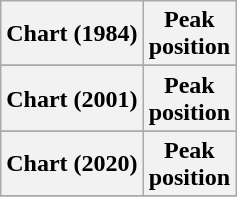<table class="wikitable sortable">
<tr>
<th scope="col">Chart (1984)</th>
<th scope="col">Peak<br>position</th>
</tr>
<tr>
</tr>
<tr>
<th scope="col">Chart (2001)</th>
<th scope="col">Peak<br>position</th>
</tr>
<tr>
</tr>
<tr>
</tr>
<tr>
</tr>
<tr>
<th scope="col">Chart (2020)</th>
<th scope="col">Peak<br>position</th>
</tr>
<tr>
</tr>
</table>
